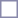<table style="border:1px solid #8888aa; background:#fff; padding:5px; font-size:95%; margin:0 12px 12px 0;">
</table>
